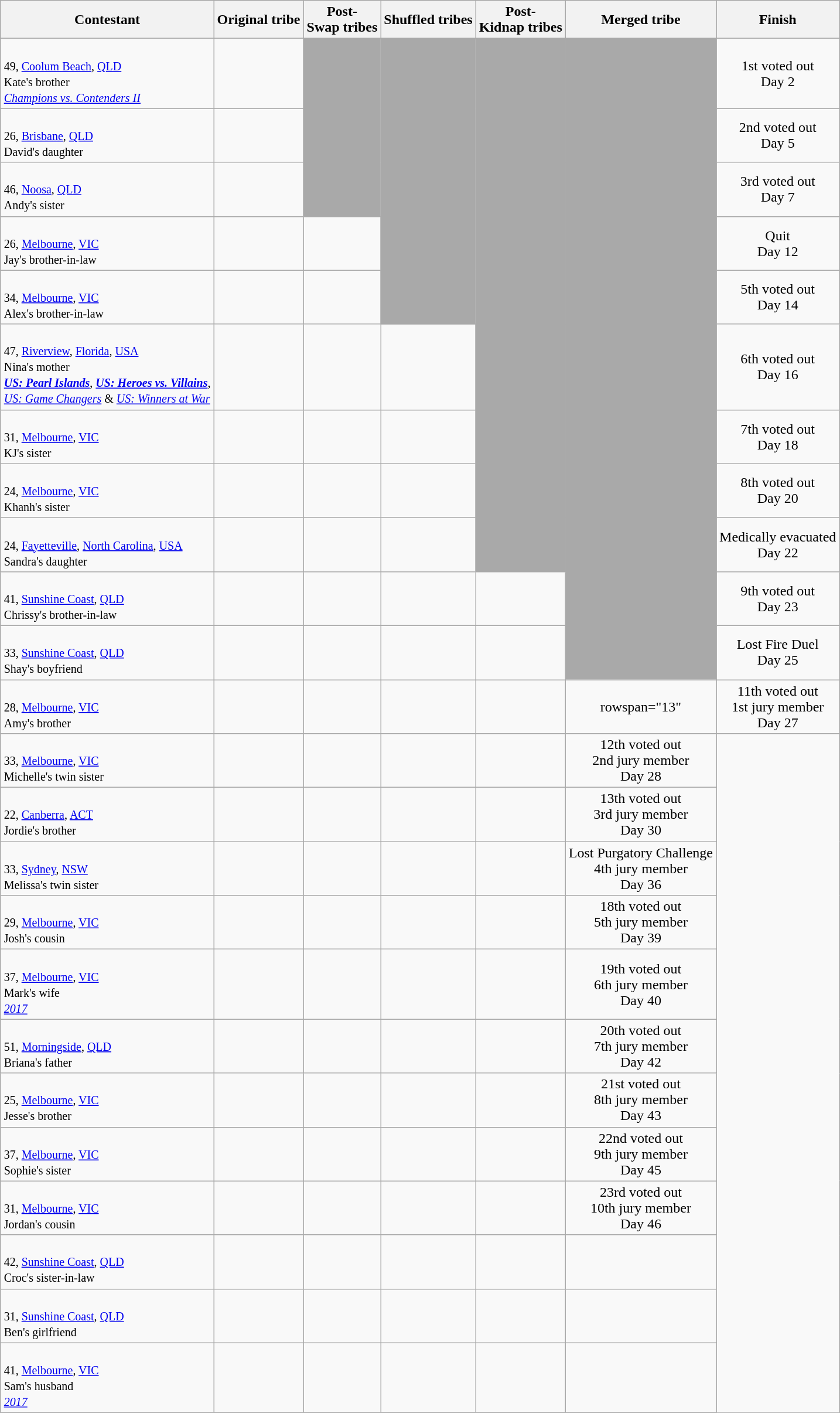<table class="wikitable sortable nowrap" style="margin:auto; text-align:center">
<tr>
<th>Contestant</th>
<th>Original tribe</th>
<th>Post-<br>Swap tribes</th>
<th>Shuffled tribes</th>
<th>Post-<br>Kidnap tribes</th>
<th>Merged tribe</th>
<th>Finish</th>
</tr>
<tr>
<td style="text-align:left"><strong></strong><br><small>49, <a href='#'>Coolum Beach</a>, <a href='#'>QLD</a><br>Kate's brother</small><br><small><em><a href='#'>Champions vs. Contenders II</a></em></small></td>
<td></td>
<td style="background:darkgrey;" rowspan="3"></td>
<td style="background:darkgrey;" rowspan="5"></td>
<td style="background:darkgrey;" rowspan="9"></td>
<td rowspan="11" style="background:darkgrey;"></td>
<td>1st voted out<br>Day 2</td>
</tr>
<tr>
<td style="text-align:left"><strong></strong><br><small>26, <a href='#'>Brisbane</a>, <a href='#'>QLD</a><br>David's daughter</small></td>
<td></td>
<td>2nd voted out<br>Day 5</td>
</tr>
<tr>
<td style="text-align:left"><strong></strong><br><small>46, <a href='#'>Noosa</a>, <a href='#'>QLD</a><br>Andy's sister</small></td>
<td></td>
<td>3rd voted out<br>Day 7</td>
</tr>
<tr>
<td style="text-align:left"><strong></strong><br><small>26, <a href='#'>Melbourne</a>, <a href='#'>VIC</a><br>Jay's brother-in-law</small></td>
<td></td>
<td></td>
<td>Quit<br>Day 12</td>
</tr>
<tr>
<td style="text-align:left"><strong></strong><br><small>34, <a href='#'>Melbourne</a>, <a href='#'>VIC</a><br>Alex's brother-in-law</small></td>
<td></td>
<td></td>
<td>5th voted out<br>Day 14</td>
</tr>
<tr>
<td style="text-align:left"><strong></strong><br><small>47, <a href='#'>Riverview</a>, <a href='#'>Florida</a>, <a href='#'>USA</a><br>Nina's mother</small><br><small><strong><em><a href='#'>US: Pearl Islands</a></em></strong>, <strong><em><a href='#'>US: Heroes vs. Villains</a></em></strong>,<br> <em><a href='#'>US: Game Changers</a></em> & <em><a href='#'>US: Winners at War</a></em></small></td>
<td></td>
<td></td>
<td></td>
<td>6th voted out<br>Day 16</td>
</tr>
<tr>
<td style="text-align:left"><strong></strong><br><small>31, <a href='#'>Melbourne</a>, <a href='#'>VIC</a><br>KJ's sister</small></td>
<td></td>
<td></td>
<td></td>
<td>7th voted out<br>Day 18</td>
</tr>
<tr>
<td style="text-align:left"><strong></strong><br><small>24, <a href='#'>Melbourne</a>, <a href='#'>VIC</a><br>Khanh's sister</small><br></td>
<td></td>
<td></td>
<td></td>
<td>8th voted out<br>Day 20</td>
</tr>
<tr>
<td style="text-align:left"><strong></strong><br><small>24, <a href='#'>Fayetteville</a>, <a href='#'>North Carolina</a>, <a href='#'>USA</a><br>Sandra's daughter</small></td>
<td></td>
<td></td>
<td></td>
<td>Medically evacuated<br>Day 22</td>
</tr>
<tr>
<td style="text-align:left"><strong></strong><br><small>41, <a href='#'>Sunshine Coast</a>, <a href='#'>QLD</a><br>Chrissy's brother-in-law</small></td>
<td></td>
<td></td>
<td></td>
<td></td>
<td>9th voted out<br>Day 23</td>
</tr>
<tr>
<td style="text-align:left"><strong></strong><br><small>33, <a href='#'>Sunshine Coast</a>, <a href='#'>QLD</a><br>Shay's boyfriend</small></td>
<td></td>
<td></td>
<td></td>
<td></td>
<td>Lost Fire Duel<br>Day 25</td>
</tr>
<tr>
<td style="text-align:left"><strong></strong><br><small>28, <a href='#'>Melbourne</a>, <a href='#'>VIC</a><br>Amy's brother</small><br></td>
<td></td>
<td></td>
<td></td>
<td></td>
<td>rowspan="13" </td>
<td>11th voted out<br>1st jury member<br>Day 27</td>
</tr>
<tr>
<td style="text-align:left"><strong></strong><br><small>33, <a href='#'>Melbourne</a>, <a href='#'>VIC</a><br>Michelle's twin sister</small></td>
<td></td>
<td></td>
<td></td>
<td></td>
<td>12th voted out<br>2nd jury member<br>Day 28</td>
</tr>
<tr>
<td style="text-align:left"><strong></strong><br><small>22, <a href='#'>Canberra</a>, <a href='#'>ACT</a><br>Jordie's brother</small></td>
<td></td>
<td></td>
<td></td>
<td></td>
<td>13th voted out<br>3rd jury member<br>Day 30</td>
</tr>
<tr>
<td style="text-align:left"><strong></strong><br><small>33, <a href='#'>Sydney</a>, <a href='#'>NSW</a><br>Melissa's twin sister</small></td>
<td></td>
<td></td>
<td></td>
<td></td>
<td>Lost Purgatory Challenge<br>4th jury member<br>Day 36</td>
</tr>
<tr>
<td style="text-align:left"><strong></strong><br><small>29, <a href='#'>Melbourne</a>, <a href='#'>VIC</a><br>Josh's cousin</small></td>
<td></td>
<td></td>
<td></td>
<td></td>
<td>18th voted out<br>5th jury member<br>Day 39</td>
</tr>
<tr>
<td style="text-align:left"><strong></strong><br><small>37, <a href='#'>Melbourne</a>, <a href='#'>VIC</a><br>Mark's wife</small><br><small><em><a href='#'>2017</a></em></small></td>
<td></td>
<td></td>
<td></td>
<td></td>
<td>19th voted out<br>6th jury member<br>Day 40</td>
</tr>
<tr>
<td style="text-align:left"><strong></strong><br><small>51, <a href='#'>Morningside</a>, <a href='#'>QLD</a><br>Briana's father</small></td>
<td></td>
<td></td>
<td></td>
<td></td>
<td>20th voted out<br>7th jury member<br>Day 42</td>
</tr>
<tr>
<td style="text-align:left"><strong></strong><br><small>25, <a href='#'>Melbourne</a>, <a href='#'>VIC</a><br>Jesse's brother</small></td>
<td></td>
<td></td>
<td></td>
<td></td>
<td>21st voted out<br>8th jury member<br>Day 43</td>
</tr>
<tr>
<td style="text-align:left"><strong></strong><br><small>37, <a href='#'>Melbourne</a>, <a href='#'>VIC</a><br>Sophie's sister</small></td>
<td></td>
<td></td>
<td></td>
<td></td>
<td>22nd voted out<br>9th jury member<br>Day 45</td>
</tr>
<tr>
<td style="text-align:left"><strong></strong><br><small>31, <a href='#'>Melbourne</a>, <a href='#'>VIC</a><br>Jordan's cousin</small></td>
<td></td>
<td></td>
<td></td>
<td></td>
<td>23rd voted out<br>10th jury member<br>Day 46</td>
</tr>
<tr>
<td style="text-align:left"><strong></strong><br><small>42, <a href='#'>Sunshine Coast</a>, <a href='#'>QLD</a><br>Croc's sister-in-law</small></td>
<td></td>
<td></td>
<td></td>
<td></td>
<td></td>
</tr>
<tr>
<td style="text-align:left"><strong></strong><br><small>31, <a href='#'>Sunshine Coast</a>, <a href='#'>QLD</a><br>Ben's girlfriend</small></td>
<td></td>
<td></td>
<td></td>
<td></td>
<td></td>
</tr>
<tr>
<td style="text-align:left"><strong></strong><br><small>41, <a href='#'>Melbourne</a>, <a href='#'>VIC</a><br>Sam's husband</small><br><small><em><a href='#'>2017</a></em></small></td>
<td></td>
<td></td>
<td></td>
<td></td>
<td></td>
</tr>
<tr>
</tr>
</table>
